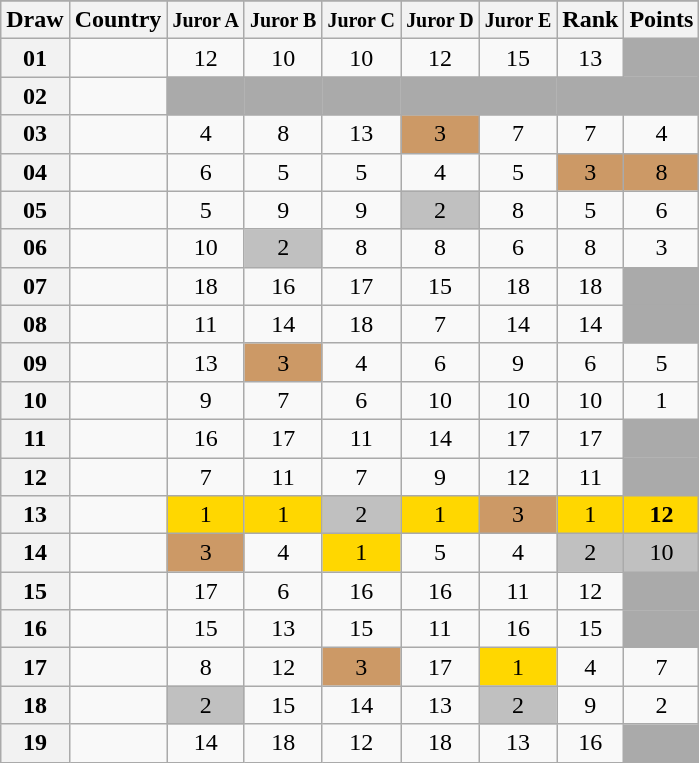<table class="sortable wikitable collapsible plainrowheaders" style="text-align:center;">
<tr>
</tr>
<tr>
<th scope="col">Draw</th>
<th scope="col">Country</th>
<th scope="col"><small>Juror A</small></th>
<th scope="col"><small>Juror B</small></th>
<th scope="col"><small>Juror C</small></th>
<th scope="col"><small>Juror D</small></th>
<th scope="col"><small>Juror E</small></th>
<th scope="col">Rank</th>
<th scope="col">Points</th>
</tr>
<tr>
<th scope="row" style="text-align:center;">01</th>
<td style="text-align:left;"></td>
<td>12</td>
<td>10</td>
<td>10</td>
<td>12</td>
<td>15</td>
<td>13</td>
<td style="background:#AAAAAA;"></td>
</tr>
<tr class="sortbottom">
<th scope="row" style="text-align:center;">02</th>
<td style="text-align:left;"></td>
<td style="background:#AAAAAA;"></td>
<td style="background:#AAAAAA;"></td>
<td style="background:#AAAAAA;"></td>
<td style="background:#AAAAAA;"></td>
<td style="background:#AAAAAA;"></td>
<td style="background:#AAAAAA;"></td>
<td style="background:#AAAAAA;"></td>
</tr>
<tr>
<th scope="row" style="text-align:center;">03</th>
<td style="text-align:left;"></td>
<td>4</td>
<td>8</td>
<td>13</td>
<td style="background:#CC9966;">3</td>
<td>7</td>
<td>7</td>
<td>4</td>
</tr>
<tr>
<th scope="row" style="text-align:center;">04</th>
<td style="text-align:left;"></td>
<td>6</td>
<td>5</td>
<td>5</td>
<td>4</td>
<td>5</td>
<td style="background:#CC9966;">3</td>
<td style="background:#CC9966;">8</td>
</tr>
<tr>
<th scope="row" style="text-align:center;">05</th>
<td style="text-align:left;"></td>
<td>5</td>
<td>9</td>
<td>9</td>
<td style="background:silver;">2</td>
<td>8</td>
<td>5</td>
<td>6</td>
</tr>
<tr>
<th scope="row" style="text-align:center;">06</th>
<td style="text-align:left;"></td>
<td>10</td>
<td style="background:silver;">2</td>
<td>8</td>
<td>8</td>
<td>6</td>
<td>8</td>
<td>3</td>
</tr>
<tr>
<th scope="row" style="text-align:center;">07</th>
<td style="text-align:left;"></td>
<td>18</td>
<td>16</td>
<td>17</td>
<td>15</td>
<td>18</td>
<td>18</td>
<td style="background:#AAAAAA;"></td>
</tr>
<tr>
<th scope="row" style="text-align:center;">08</th>
<td style="text-align:left;"></td>
<td>11</td>
<td>14</td>
<td>18</td>
<td>7</td>
<td>14</td>
<td>14</td>
<td style="background:#AAAAAA;"></td>
</tr>
<tr>
<th scope="row" style="text-align:center;">09</th>
<td style="text-align:left;"></td>
<td>13</td>
<td style="background:#CC9966;">3</td>
<td>4</td>
<td>6</td>
<td>9</td>
<td>6</td>
<td>5</td>
</tr>
<tr>
<th scope="row" style="text-align:center;">10</th>
<td style="text-align:left;"></td>
<td>9</td>
<td>7</td>
<td>6</td>
<td>10</td>
<td>10</td>
<td>10</td>
<td>1</td>
</tr>
<tr>
<th scope="row" style="text-align:center;">11</th>
<td style="text-align:left;"></td>
<td>16</td>
<td>17</td>
<td>11</td>
<td>14</td>
<td>17</td>
<td>17</td>
<td style="background:#AAAAAA;"></td>
</tr>
<tr>
<th scope="row" style="text-align:center;">12</th>
<td style="text-align:left;"></td>
<td>7</td>
<td>11</td>
<td>7</td>
<td>9</td>
<td>12</td>
<td>11</td>
<td style="background:#AAAAAA;"></td>
</tr>
<tr>
<th scope="row" style="text-align:center;">13</th>
<td style="text-align:left;"></td>
<td style="background:gold;">1</td>
<td style="background:gold;">1</td>
<td style="background:silver;">2</td>
<td style="background:gold;">1</td>
<td style="background:#CC9966;">3</td>
<td style="background:gold;">1</td>
<td style="background:gold;"><strong>12</strong></td>
</tr>
<tr>
<th scope="row" style="text-align:center;">14</th>
<td style="text-align:left;"></td>
<td style="background:#CC9966;">3</td>
<td>4</td>
<td style="background:gold;">1</td>
<td>5</td>
<td>4</td>
<td style="background:silver;">2</td>
<td style="background:silver;">10</td>
</tr>
<tr>
<th scope="row" style="text-align:center;">15</th>
<td style="text-align:left;"></td>
<td>17</td>
<td>6</td>
<td>16</td>
<td>16</td>
<td>11</td>
<td>12</td>
<td style="background:#AAAAAA;"></td>
</tr>
<tr>
<th scope="row" style="text-align:center;">16</th>
<td style="text-align:left;"></td>
<td>15</td>
<td>13</td>
<td>15</td>
<td>11</td>
<td>16</td>
<td>15</td>
<td style="background:#AAAAAA;"></td>
</tr>
<tr>
<th scope="row" style="text-align:center;">17</th>
<td style="text-align:left;"></td>
<td>8</td>
<td>12</td>
<td style="background:#CC9966;">3</td>
<td>17</td>
<td style="background:gold;">1</td>
<td>4</td>
<td>7</td>
</tr>
<tr>
<th scope="row" style="text-align:center;">18</th>
<td style="text-align:left;"></td>
<td style="background:silver;">2</td>
<td>15</td>
<td>14</td>
<td>13</td>
<td style="background:silver;">2</td>
<td>9</td>
<td>2</td>
</tr>
<tr>
<th scope="row" style="text-align:center;">19</th>
<td style="text-align:left;"></td>
<td>14</td>
<td>18</td>
<td>12</td>
<td>18</td>
<td>13</td>
<td>16</td>
<td style="background:#AAAAAA;"></td>
</tr>
</table>
